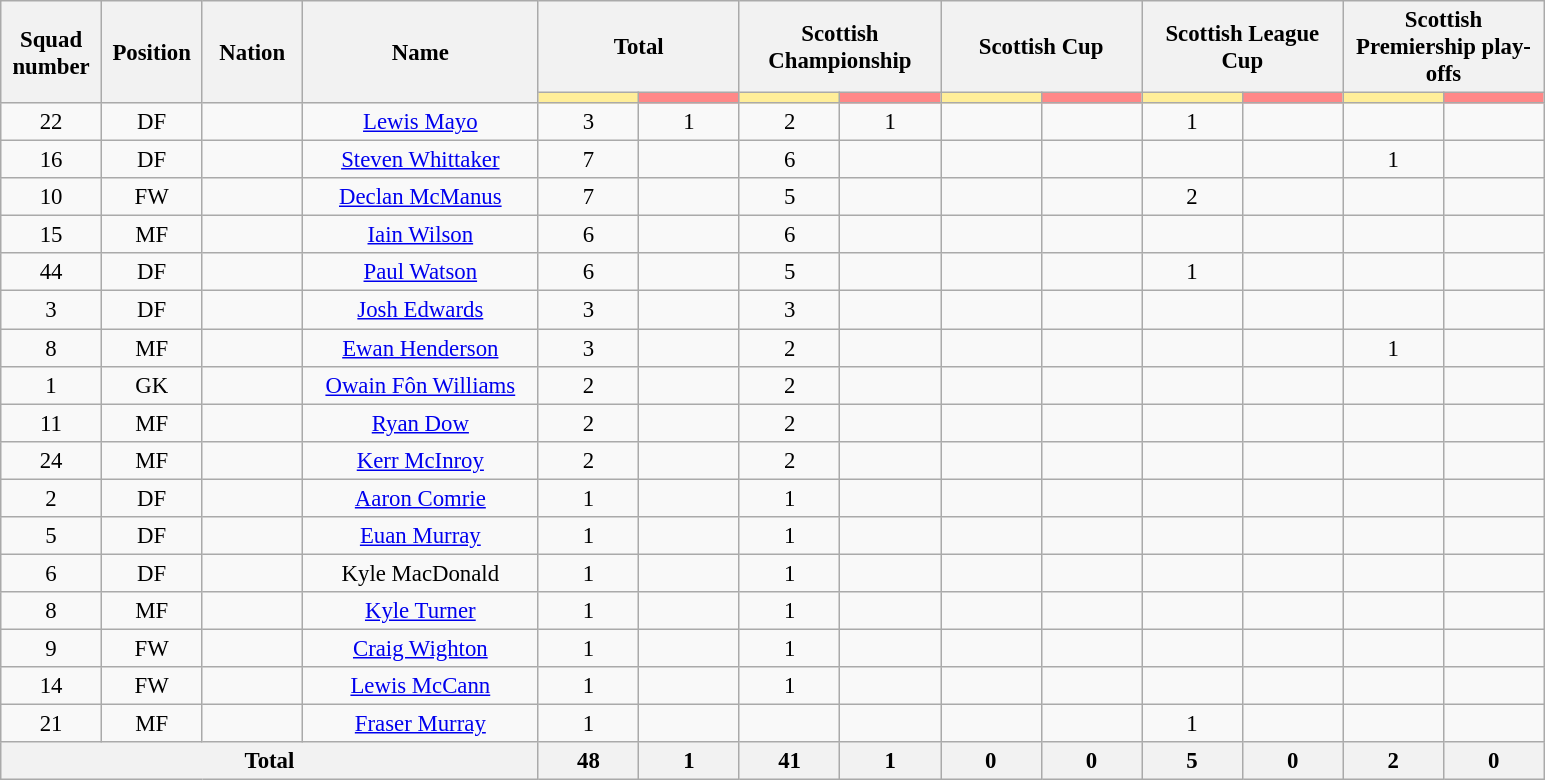<table class="wikitable" style="font-size: 95%; text-align: center;">
<tr>
<th rowspan=2 width=60>Squad number</th>
<th rowspan=2 width=60>Position</th>
<th rowspan=2 width=60>Nation</th>
<th rowspan=2 width=150>Name</th>
<th colspan=2>Total</th>
<th colspan=2>Scottish Championship</th>
<th colspan=2>Scottish Cup</th>
<th colspan=2>Scottish League Cup</th>
<th colspan=2>Scottish Premiership play-offs</th>
</tr>
<tr>
<th style="width:60px; background:#fe9;"></th>
<th style="width:60px; background:#ff8888;"></th>
<th style="width:60px; background:#fe9;"></th>
<th style="width:60px; background:#ff8888;"></th>
<th style="width:60px; background:#fe9;"></th>
<th style="width:60px; background:#ff8888;"></th>
<th style="width:60px; background:#fe9;"></th>
<th style="width:60px; background:#ff8888;"></th>
<th style="width:60px; background:#fe9;"></th>
<th style="width:60px; background:#ff8888;"></th>
</tr>
<tr>
<td>22</td>
<td>DF</td>
<td></td>
<td><a href='#'>Lewis Mayo</a></td>
<td>3</td>
<td>1</td>
<td>2</td>
<td>1</td>
<td></td>
<td></td>
<td>1</td>
<td></td>
<td></td>
<td></td>
</tr>
<tr>
<td>16</td>
<td>DF</td>
<td></td>
<td><a href='#'>Steven Whittaker</a></td>
<td>7</td>
<td></td>
<td>6</td>
<td></td>
<td></td>
<td></td>
<td></td>
<td></td>
<td>1</td>
<td></td>
</tr>
<tr>
<td>10</td>
<td>FW</td>
<td></td>
<td><a href='#'>Declan McManus</a></td>
<td>7</td>
<td></td>
<td>5</td>
<td></td>
<td></td>
<td></td>
<td>2</td>
<td></td>
<td></td>
<td></td>
</tr>
<tr>
<td>15</td>
<td>MF</td>
<td></td>
<td><a href='#'>Iain Wilson</a></td>
<td>6</td>
<td></td>
<td>6</td>
<td></td>
<td></td>
<td></td>
<td></td>
<td></td>
<td></td>
<td></td>
</tr>
<tr>
<td>44</td>
<td>DF</td>
<td></td>
<td><a href='#'>Paul Watson</a></td>
<td>6</td>
<td></td>
<td>5</td>
<td></td>
<td></td>
<td></td>
<td>1</td>
<td></td>
<td></td>
<td></td>
</tr>
<tr>
<td>3</td>
<td>DF</td>
<td></td>
<td><a href='#'>Josh Edwards</a></td>
<td>3</td>
<td></td>
<td>3</td>
<td></td>
<td></td>
<td></td>
<td></td>
<td></td>
<td></td>
<td></td>
</tr>
<tr>
<td>8</td>
<td>MF</td>
<td></td>
<td><a href='#'>Ewan Henderson</a></td>
<td>3</td>
<td></td>
<td>2</td>
<td></td>
<td></td>
<td></td>
<td></td>
<td></td>
<td>1</td>
<td></td>
</tr>
<tr>
<td>1</td>
<td>GK</td>
<td></td>
<td><a href='#'>Owain Fôn Williams</a></td>
<td>2</td>
<td></td>
<td>2</td>
<td></td>
<td></td>
<td></td>
<td></td>
<td></td>
<td></td>
<td></td>
</tr>
<tr>
<td>11</td>
<td>MF</td>
<td></td>
<td><a href='#'>Ryan Dow</a></td>
<td>2</td>
<td></td>
<td>2</td>
<td></td>
<td></td>
<td></td>
<td></td>
<td></td>
<td></td>
<td></td>
</tr>
<tr>
<td>24</td>
<td>MF</td>
<td></td>
<td><a href='#'>Kerr McInroy</a></td>
<td>2</td>
<td></td>
<td>2</td>
<td></td>
<td></td>
<td></td>
<td></td>
<td></td>
<td></td>
<td></td>
</tr>
<tr>
<td>2</td>
<td>DF</td>
<td></td>
<td><a href='#'>Aaron Comrie</a></td>
<td>1</td>
<td></td>
<td>1</td>
<td></td>
<td></td>
<td></td>
<td></td>
<td></td>
<td></td>
<td></td>
</tr>
<tr>
<td>5</td>
<td>DF</td>
<td></td>
<td><a href='#'>Euan Murray</a></td>
<td>1</td>
<td></td>
<td>1</td>
<td></td>
<td></td>
<td></td>
<td></td>
<td></td>
<td></td>
<td></td>
</tr>
<tr>
<td>6</td>
<td>DF</td>
<td></td>
<td>Kyle MacDonald</td>
<td>1</td>
<td></td>
<td>1</td>
<td></td>
<td></td>
<td></td>
<td></td>
<td></td>
<td></td>
<td></td>
</tr>
<tr>
<td>8</td>
<td>MF</td>
<td></td>
<td><a href='#'>Kyle Turner</a></td>
<td>1</td>
<td></td>
<td>1</td>
<td></td>
<td></td>
<td></td>
<td></td>
<td></td>
<td></td>
<td></td>
</tr>
<tr>
<td>9</td>
<td>FW</td>
<td></td>
<td><a href='#'>Craig Wighton</a></td>
<td>1</td>
<td></td>
<td>1</td>
<td></td>
<td></td>
<td></td>
<td></td>
<td></td>
<td></td>
<td></td>
</tr>
<tr>
<td>14</td>
<td>FW</td>
<td></td>
<td><a href='#'>Lewis McCann</a></td>
<td>1</td>
<td></td>
<td>1</td>
<td></td>
<td></td>
<td></td>
<td></td>
<td></td>
<td></td>
<td></td>
</tr>
<tr>
<td>21</td>
<td>MF</td>
<td></td>
<td><a href='#'>Fraser Murray</a></td>
<td>1</td>
<td></td>
<td></td>
<td></td>
<td></td>
<td></td>
<td>1</td>
<td></td>
<td></td>
<td></td>
</tr>
<tr>
<th colspan=4>Total</th>
<th>48</th>
<th>1</th>
<th>41</th>
<th>1</th>
<th>0</th>
<th>0</th>
<th>5</th>
<th>0</th>
<th>2</th>
<th>0</th>
</tr>
</table>
